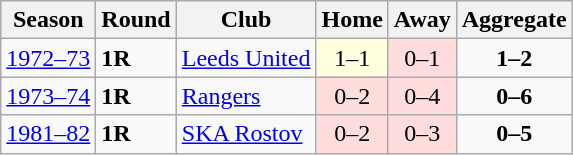<table class="wikitable">
<tr>
<th>Season</th>
<th>Round</th>
<th>Club</th>
<th>Home</th>
<th>Away</th>
<th>Aggregate</th>
</tr>
<tr>
<td><a href='#'>1972–73</a></td>
<td><strong>1R</strong></td>
<td> <a href='#'>Leeds United</a></td>
<td style="text-align:center; background:#ffd;">1–1</td>
<td style="text-align:center; background:#fdd;">0–1</td>
<td style="text-align:center;"><strong>1–2</strong></td>
</tr>
<tr>
<td><a href='#'>1973–74</a></td>
<td><strong>1R</strong></td>
<td> <a href='#'>Rangers</a></td>
<td style="text-align:center; background:#fdd;">0–2</td>
<td style="text-align:center; background:#fdd;">0–4</td>
<td style="text-align:center;"><strong>0–6</strong></td>
</tr>
<tr>
<td><a href='#'>1981–82</a></td>
<td><strong>1R</strong></td>
<td> <a href='#'>SKA Rostov</a></td>
<td style="text-align:center; background:#fdd;">0–2</td>
<td style="text-align:center; background:#fdd;">0–3</td>
<td style="text-align:center;"><strong>0–5</strong></td>
</tr>
</table>
